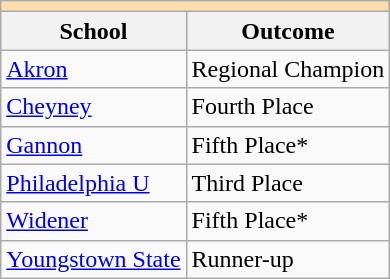<table class="wikitable">
<tr>
<th colspan="3" style="background:#ffdead;"></th>
</tr>
<tr>
<th>School</th>
<th>Outcome</th>
</tr>
<tr>
<td><a href='#'>Akron</a></td>
<td>Regional Champion</td>
</tr>
<tr>
<td><a href='#'>Cheyney</a></td>
<td>Fourth Place</td>
</tr>
<tr>
<td><a href='#'>Gannon</a></td>
<td>Fifth Place*</td>
</tr>
<tr>
<td><a href='#'>Philadelphia U</a></td>
<td>Third Place</td>
</tr>
<tr>
<td><a href='#'>Widener</a></td>
<td>Fifth Place*</td>
</tr>
<tr>
<td><a href='#'>Youngstown State</a></td>
<td>Runner-up</td>
</tr>
</table>
